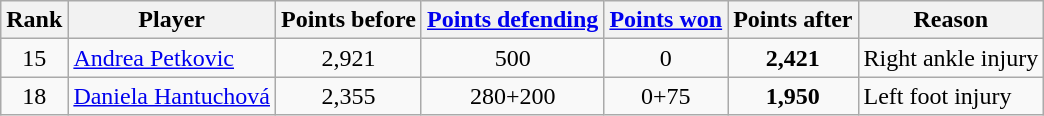<table class="wikitable sortable">
<tr>
<th>Rank</th>
<th>Player</th>
<th>Points before</th>
<th><a href='#'>Points defending</a></th>
<th><a href='#'>Points won</a></th>
<th>Points after</th>
<th>Reason</th>
</tr>
<tr>
<td align="center">15</td>
<td> <a href='#'>Andrea Petkovic</a></td>
<td align="center">2,921</td>
<td align="center">500</td>
<td align="center">0</td>
<td align="center"><strong>2,421</strong></td>
<td>Right ankle injury</td>
</tr>
<tr>
<td align="center">18</td>
<td> <a href='#'>Daniela Hantuchová</a></td>
<td align="center">2,355</td>
<td align="center">280+200</td>
<td align="center">0+75</td>
<td align="center"><strong>1,950</strong></td>
<td>Left foot injury</td>
</tr>
</table>
